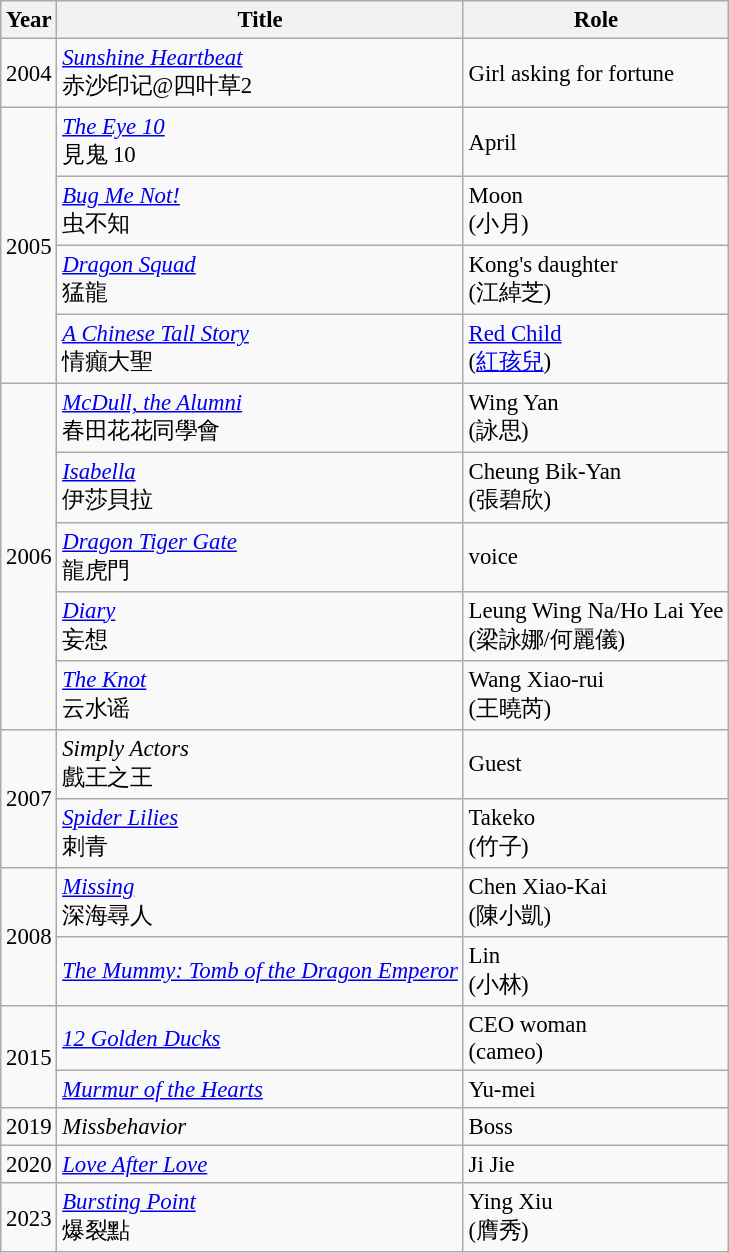<table class="wikitable" style="font-size: 95%;">
<tr>
<th>Year</th>
<th>Title</th>
<th>Role</th>
</tr>
<tr>
<td>2004</td>
<td><em><a href='#'>Sunshine Heartbeat</a></em><br>赤沙印记@四叶草2</td>
<td>Girl asking for fortune</td>
</tr>
<tr>
<td rowspan="4">2005</td>
<td><em><a href='#'>The Eye 10</a></em><br>見鬼 10</td>
<td>April</td>
</tr>
<tr>
<td><em><a href='#'>Bug Me Not!</a></em><br>虫不知</td>
<td>Moon<br>(小月)</td>
</tr>
<tr>
<td><em><a href='#'>Dragon Squad</a></em><br>猛龍</td>
<td>Kong's daughter<br>(江綽芝)</td>
</tr>
<tr>
<td><em><a href='#'>A Chinese Tall Story</a></em><br>情癲大聖</td>
<td><a href='#'>Red Child</a><br>(<a href='#'>紅孩兒</a>)</td>
</tr>
<tr>
<td rowspan="5">2006</td>
<td><em><a href='#'>McDull, the Alumni</a></em><br>春田花花同學會</td>
<td>Wing Yan<br>(詠思)</td>
</tr>
<tr>
<td><em><a href='#'>Isabella</a></em><br>伊莎貝拉</td>
<td>Cheung Bik-Yan<br>(張碧欣)</td>
</tr>
<tr>
<td><em><a href='#'>Dragon Tiger Gate</a></em><br>龍虎門</td>
<td>voice</td>
</tr>
<tr>
<td><em><a href='#'>Diary</a></em><br>妄想</td>
<td>Leung Wing Na/Ho Lai Yee<br>(梁詠娜/何麗儀)</td>
</tr>
<tr s>
<td><em><a href='#'>The Knot</a></em><br>云水谣</td>
<td>Wang Xiao-rui<br>(王曉芮)</td>
</tr>
<tr>
<td rowspan="2">2007</td>
<td><em>Simply Actors</em><br>戲王之王</td>
<td>Guest</td>
</tr>
<tr>
<td><em><a href='#'>Spider Lilies</a></em><br>刺青</td>
<td>Takeko<br>(竹子)</td>
</tr>
<tr>
<td rowspan="2">2008</td>
<td><em><a href='#'>Missing</a></em><br>深海尋人</td>
<td>Chen Xiao-Kai<br>(陳小凱)</td>
</tr>
<tr>
<td><em><a href='#'>The Mummy: Tomb of the Dragon Emperor</a></em></td>
<td>Lin<br>(小林)</td>
</tr>
<tr>
<td rowspan=2>2015</td>
<td><em><a href='#'>12 Golden Ducks</a></em></td>
<td>CEO woman<br>(cameo)</td>
</tr>
<tr>
<td><em><a href='#'>Murmur of the Hearts</a></em></td>
<td>Yu-mei</td>
</tr>
<tr>
<td>2019</td>
<td><em>Missbehavior</em></td>
<td>Boss</td>
</tr>
<tr>
<td>2020</td>
<td><em><a href='#'>Love After Love</a></em></td>
<td>Ji Jie</td>
</tr>
<tr>
<td>2023</td>
<td><em><a href='#'>Bursting Point</a></em><br>爆裂點</td>
<td>Ying Xiu <br>(膺秀)</td>
</tr>
</table>
